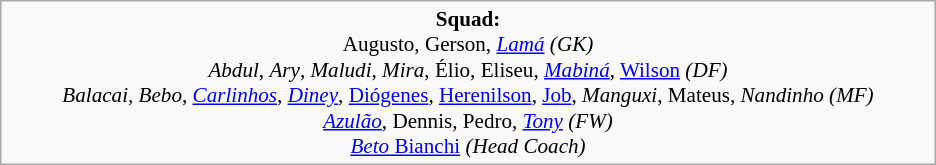<table class="wikitable" style="width:39em; margin:0.5em auto">
<tr>
<td style="font-size:88%" align="center"><strong>Squad:</strong><br>Augusto, Gerson, <em><a href='#'>Lamá</a></em> <em>(GK)</em><br><em>Abdul</em>, <em>Ary</em>, <em>Maludi</em>, <em>Mira</em>, Élio, Eliseu, <em><a href='#'>Mabiná</a></em>, <a href='#'>Wilson</a> <em>(DF)</em><br><em>Balacai</em>, <em>Bebo</em>, <em><a href='#'>Carlinhos</a></em>, <em><a href='#'>Diney</a></em>, <a href='#'>Diógenes</a>, <a href='#'>Herenilson</a>, <a href='#'>Job</a>, <em>Manguxi</em>, Mateus, <em>Nandinho</em> <em>(MF)</em><br><em><a href='#'>Azulão</a></em>, Dennis, Pedro, <em><a href='#'>Tony</a></em> <em>(FW)</em><br><a href='#'><em>Beto</em> Bianchi</a> <em>(Head Coach)</em></td>
</tr>
</table>
